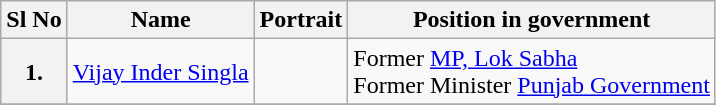<table class="sortable wikitable">
<tr>
<th style="text-align:center;">Sl No</th>
<th style="text-align:center;">Name</th>
<th style="text-align:center;">Portrait</th>
<th style="text-align:center;">Position in government</th>
</tr>
<tr style="text-align:left;">
<th>1.</th>
<td><a href='#'>Vijay Inder Singla</a></td>
<td></td>
<td>Former <a href='#'>MP, Lok Sabha</a><br>Former Minister <a href='#'> Punjab Government</a></td>
</tr>
<tr>
</tr>
</table>
